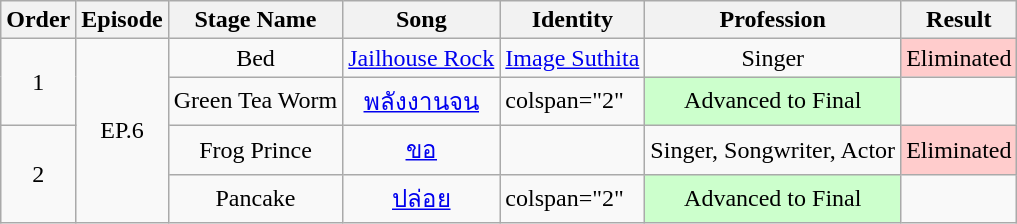<table class="wikitable">
<tr>
<th>Order</th>
<th>Episode</th>
<th>Stage Name</th>
<th>Song</th>
<th>Identity</th>
<th>Profession</th>
<th>Result</th>
</tr>
<tr>
<td rowspan="2" align="center">1</td>
<td rowspan="4" align="center">EP.6</td>
<td align="center">Bed</td>
<td align="center"><a href='#'>Jailhouse Rock</a></td>
<td align="center"><a href='#'>Image Suthita</a></td>
<td align="center">Singer</td>
<td style="text-align:center; background:#ffcccc;">Eliminated</td>
</tr>
<tr>
<td align="center">Green Tea Worm</td>
<td align="center"><a href='#'>พลังงานจน</a></td>
<td>colspan="2"  </td>
<td style="text-align:center; background:#ccffcc;">Advanced to Final</td>
</tr>
<tr>
<td rowspan="2" align="center">2</td>
<td align="center">Frog Prince</td>
<td align="center"><a href='#'>ขอ</a></td>
<td align="center"></td>
<td align="center">Singer, Songwriter, Actor</td>
<td style="text-align:center; background:#ffcccc;">Eliminated</td>
</tr>
<tr>
<td align="center">Pancake</td>
<td align="center"><a href='#'>ปล่อย</a></td>
<td>colspan="2"  </td>
<td style="text-align:center; background:#ccffcc;">Advanced to Final</td>
</tr>
</table>
